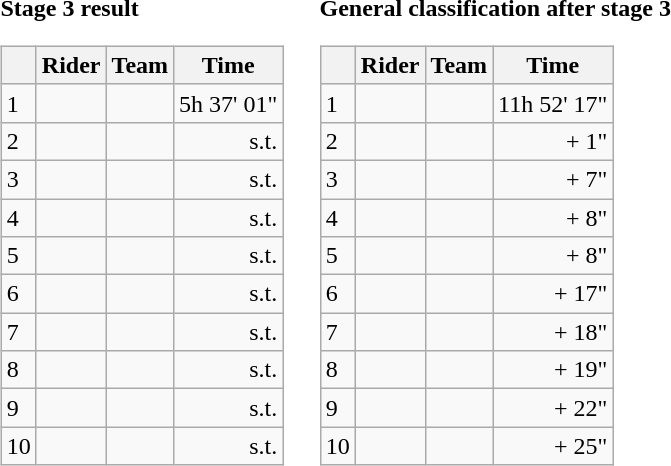<table>
<tr>
<td><strong>Stage 3 result</strong><br><table class="wikitable">
<tr>
<th></th>
<th>Rider</th>
<th>Team</th>
<th>Time</th>
</tr>
<tr>
<td>1</td>
<td></td>
<td></td>
<td align=right>5h 37' 01"</td>
</tr>
<tr>
<td>2</td>
<td></td>
<td></td>
<td align=right>s.t.</td>
</tr>
<tr>
<td>3</td>
<td></td>
<td></td>
<td align=right>s.t.</td>
</tr>
<tr>
<td>4</td>
<td></td>
<td></td>
<td align=right>s.t.</td>
</tr>
<tr>
<td>5</td>
<td></td>
<td></td>
<td align=right>s.t.</td>
</tr>
<tr>
<td>6</td>
<td></td>
<td></td>
<td align=right>s.t.</td>
</tr>
<tr>
<td>7</td>
<td></td>
<td></td>
<td align=right>s.t.</td>
</tr>
<tr>
<td>8</td>
<td></td>
<td></td>
<td align=right>s.t.</td>
</tr>
<tr>
<td>9</td>
<td></td>
<td></td>
<td align=right>s.t.</td>
</tr>
<tr>
<td>10</td>
<td></td>
<td></td>
<td align=right>s.t.</td>
</tr>
</table>
</td>
<td></td>
<td><strong>General classification after stage 3</strong><br><table class="wikitable">
<tr>
<th></th>
<th>Rider</th>
<th>Team</th>
<th>Time</th>
</tr>
<tr>
<td>1</td>
<td> </td>
<td></td>
<td align="right">11h 52' 17"</td>
</tr>
<tr>
<td>2</td>
<td></td>
<td></td>
<td align="right">+ 1"</td>
</tr>
<tr>
<td>3</td>
<td></td>
<td></td>
<td align="right">+ 7"</td>
</tr>
<tr>
<td>4</td>
<td> </td>
<td></td>
<td align="right">+ 8"</td>
</tr>
<tr>
<td>5</td>
<td></td>
<td></td>
<td align="right">+ 8"</td>
</tr>
<tr>
<td>6</td>
<td></td>
<td></td>
<td align="right">+ 17"</td>
</tr>
<tr>
<td>7</td>
<td></td>
<td></td>
<td align="right">+ 18"</td>
</tr>
<tr>
<td>8</td>
<td></td>
<td></td>
<td align="right">+ 19"</td>
</tr>
<tr>
<td>9</td>
<td></td>
<td></td>
<td align="right">+ 22"</td>
</tr>
<tr>
<td>10</td>
<td></td>
<td></td>
<td align="right">+ 25"</td>
</tr>
</table>
</td>
</tr>
</table>
